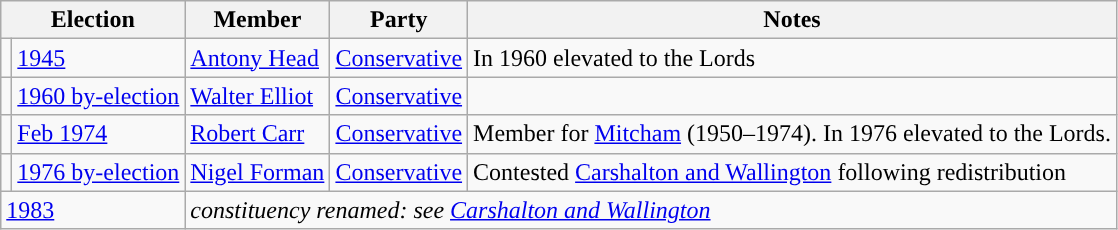<table class="wikitable">
<tr>
<th colspan="2">Election</th>
<th>Member</th>
<th>Party</th>
<th>Notes</th>
</tr>
<tr>
<td style="color:inherit;background-color: "></td>
<td><a href='#'>1945</a></td>
<td><a href='#'>Antony Head</a></td>
<td><a href='#'>Conservative</a></td>
<td>In 1960 elevated to the Lords</td>
</tr>
<tr>
<td style="color:inherit;background-color: "></td>
<td><a href='#'>1960 by-election</a></td>
<td><a href='#'>Walter Elliot</a></td>
<td><a href='#'>Conservative</a></td>
<td></td>
</tr>
<tr>
<td style="color:inherit;background-color: "></td>
<td><a href='#'>Feb 1974</a></td>
<td><a href='#'>Robert Carr</a></td>
<td><a href='#'>Conservative</a></td>
<td>Member for <a href='#'>Mitcham</a> (1950–1974). In 1976 elevated to the Lords.</td>
</tr>
<tr>
<td style="color:inherit;background-color: "></td>
<td><a href='#'>1976 by-election</a></td>
<td><a href='#'>Nigel Forman</a></td>
<td><a href='#'>Conservative</a></td>
<td>Contested <a href='#'>Carshalton and Wallington</a> following redistribution</td>
</tr>
<tr>
<td colspan="2"><a href='#'>1983</a></td>
<td colspan="3"><em>constituency renamed: see <a href='#'>Carshalton and Wallington</a></em></td>
</tr>
</table>
